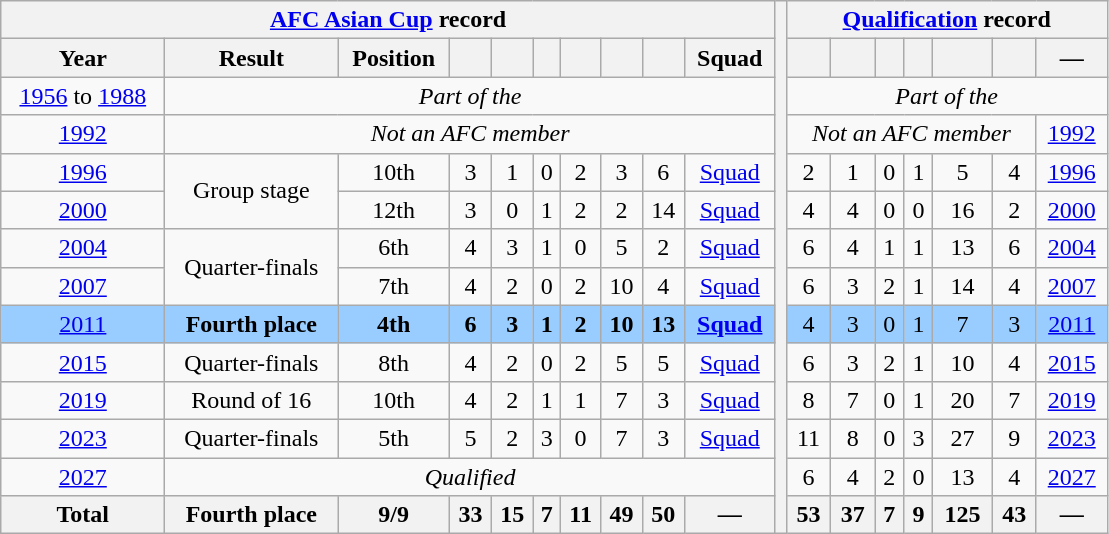<table class="wikitable" style="text-align: center;">
<tr>
<th colspan=10><a href='#'>AFC Asian Cup</a> record</th>
<th width=1% rowspan=14></th>
<th colspan=7><a href='#'>Qualification</a> record</th>
</tr>
<tr>
<th>Year</th>
<th>Result</th>
<th>Position</th>
<th></th>
<th></th>
<th></th>
<th></th>
<th></th>
<th></th>
<th>Squad</th>
<th></th>
<th></th>
<th></th>
<th></th>
<th></th>
<th></th>
<th>—</th>
</tr>
<tr>
<td><a href='#'>1956</a> to <a href='#'>1988</a></td>
<td colspan=9><em>Part of the </em></td>
<td colspan=7><em>Part of the </em></td>
</tr>
<tr>
<td> <a href='#'>1992</a></td>
<td colspan=9><em>Not an AFC member</em></td>
<td colspan=6><em>Not an AFC member</em></td>
<td><a href='#'>1992</a></td>
</tr>
<tr>
<td> <a href='#'>1996</a></td>
<td rowspan=2>Group stage</td>
<td>10th</td>
<td>3</td>
<td>1</td>
<td>0</td>
<td>2</td>
<td>3</td>
<td>6</td>
<td><a href='#'>Squad</a></td>
<td>2</td>
<td>1</td>
<td>0</td>
<td>1</td>
<td>5</td>
<td>4</td>
<td><a href='#'>1996</a></td>
</tr>
<tr>
<td> <a href='#'>2000</a></td>
<td>12th</td>
<td>3</td>
<td>0</td>
<td>1</td>
<td>2</td>
<td>2</td>
<td>14</td>
<td><a href='#'>Squad</a></td>
<td>4</td>
<td>4</td>
<td>0</td>
<td>0</td>
<td>16</td>
<td>2</td>
<td><a href='#'>2000</a></td>
</tr>
<tr>
<td> <a href='#'>2004</a></td>
<td rowspan=2>Quarter-finals</td>
<td>6th</td>
<td>4</td>
<td>3</td>
<td>1</td>
<td>0</td>
<td>5</td>
<td>2</td>
<td><a href='#'>Squad</a></td>
<td>6</td>
<td>4</td>
<td>1</td>
<td>1</td>
<td>13</td>
<td>6</td>
<td><a href='#'>2004</a></td>
</tr>
<tr>
<td>    <a href='#'>2007</a></td>
<td>7th</td>
<td>4</td>
<td>2</td>
<td>0</td>
<td>2</td>
<td>10</td>
<td>4</td>
<td><a href='#'>Squad</a></td>
<td>6</td>
<td>3</td>
<td>2</td>
<td>1</td>
<td>14</td>
<td>4</td>
<td><a href='#'>2007</a></td>
</tr>
<tr bgcolor=#9acdff>
<td> <a href='#'>2011</a></td>
<td><strong>Fourth place</strong></td>
<td><strong>4th</strong></td>
<td><strong>6</strong></td>
<td><strong>3</strong></td>
<td><strong>1</strong></td>
<td><strong>2</strong></td>
<td><strong>10</strong></td>
<td><strong>13</strong></td>
<td><strong><a href='#'>Squad</a></strong></td>
<td>4</td>
<td>3</td>
<td>0</td>
<td>1</td>
<td>7</td>
<td>3</td>
<td><a href='#'>2011</a></td>
</tr>
<tr>
<td> <a href='#'>2015</a></td>
<td>Quarter-finals</td>
<td>8th</td>
<td>4</td>
<td>2</td>
<td>0</td>
<td>2</td>
<td>5</td>
<td>5</td>
<td><a href='#'>Squad</a></td>
<td>6</td>
<td>3</td>
<td>2</td>
<td>1</td>
<td>10</td>
<td>4</td>
<td><a href='#'>2015</a></td>
</tr>
<tr>
<td> <a href='#'>2019</a></td>
<td>Round of 16</td>
<td>10th</td>
<td>4</td>
<td>2</td>
<td>1</td>
<td>1</td>
<td>7</td>
<td>3</td>
<td><a href='#'>Squad</a></td>
<td>8</td>
<td>7</td>
<td>0</td>
<td>1</td>
<td>20</td>
<td>7</td>
<td><a href='#'>2019</a></td>
</tr>
<tr>
<td> <a href='#'>2023</a></td>
<td>Quarter-finals</td>
<td>5th</td>
<td>5</td>
<td>2</td>
<td>3</td>
<td>0</td>
<td>7</td>
<td>3</td>
<td><a href='#'>Squad</a></td>
<td>11</td>
<td>8</td>
<td>0</td>
<td>3</td>
<td>27</td>
<td>9</td>
<td><a href='#'>2023</a></td>
</tr>
<tr>
<td> <a href='#'>2027</a></td>
<td colspan=9><em>Qualified</em></td>
<td>6</td>
<td>4</td>
<td>2</td>
<td>0</td>
<td>13</td>
<td>4</td>
<td><a href='#'>2027</a></td>
</tr>
<tr>
<th>Total</th>
<th>Fourth place</th>
<th>9/9</th>
<th>33</th>
<th>15</th>
<th>7</th>
<th>11</th>
<th>49</th>
<th>50</th>
<th>—</th>
<th>53</th>
<th>37</th>
<th>7</th>
<th>9</th>
<th>125</th>
<th>43</th>
<th>—</th>
</tr>
</table>
